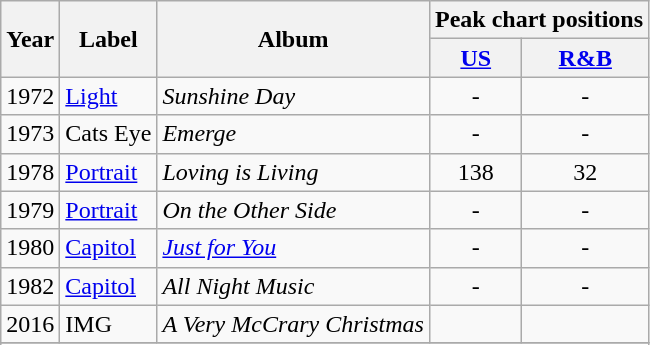<table class="wikitable">
<tr>
<th rowspan="2">Year</th>
<th rowspan="2">Label</th>
<th rowspan="2">Album</th>
<th colspan="2">Peak chart positions</th>
</tr>
<tr>
<th><a href='#'>US</a></th>
<th><a href='#'>R&B</a></th>
</tr>
<tr>
<td>1972</td>
<td><a href='#'>Light</a></td>
<td><em>Sunshine Day</em></td>
<td align="center">-</td>
<td align="center">-</td>
</tr>
<tr>
<td>1973</td>
<td>Cats Eye</td>
<td><em>Emerge</em></td>
<td align="center">-</td>
<td align="center">-</td>
</tr>
<tr>
<td>1978</td>
<td><a href='#'>Portrait</a></td>
<td><em>Loving is Living</em></td>
<td align="center">138</td>
<td align="center">32</td>
</tr>
<tr>
<td>1979</td>
<td><a href='#'>Portrait</a></td>
<td><em>On the Other Side</em></td>
<td align="center">-</td>
<td align="center">-</td>
</tr>
<tr>
<td>1980</td>
<td><a href='#'>Capitol</a></td>
<td><em><a href='#'>Just for You</a></em></td>
<td align="center">-</td>
<td align="center">-</td>
</tr>
<tr>
<td>1982</td>
<td><a href='#'>Capitol</a></td>
<td><em>All Night Music</em></td>
<td align="center">-</td>
<td align="center">-</td>
</tr>
<tr>
<td>2016</td>
<td>IMG</td>
<td><em>A Very McCrary Christmas</em></td>
<td></td>
<td></td>
</tr>
<tr>
</tr>
<tr>
</tr>
</table>
